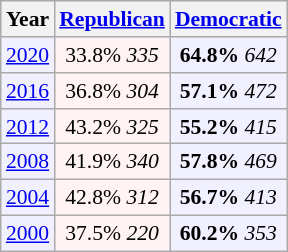<table class="wikitable"  style="float:right; font-size:90%;">
<tr style="background:lightgrey;">
<th>Year</th>
<th><a href='#'>Republican</a></th>
<th><a href='#'>Democratic</a></th>
</tr>
<tr>
<td style="text-align:center; background:#f0f0ff;"><a href='#'>2020</a></td>
<td style="text-align:center; background:#fff3f3;">33.8% <em>335</em></td>
<td style="text-align:center; background:#f0f0ff;"><strong>64.8%</strong> <em>642</em></td>
</tr>
<tr>
<td style="text-align:center; background:#f0f0ff;"><a href='#'>2016</a></td>
<td style="text-align:center; background:#fff3f3;">36.8% <em>304</em></td>
<td style="text-align:center; background:#f0f0ff;"><strong>57.1%</strong> <em>472</em></td>
</tr>
<tr>
<td style="text-align:center; background:#f0f0ff;"><a href='#'>2012</a></td>
<td style="text-align:center; background:#fff3f3;">43.2% <em>325</em></td>
<td style="text-align:center; background:#f0f0ff;"><strong>55.2%</strong> <em>415</em></td>
</tr>
<tr>
<td style="text-align:center; background:#f0f0ff;"><a href='#'>2008</a></td>
<td style="text-align:center; background:#fff3f3;">41.9% <em>340</em></td>
<td style="text-align:center; background:#f0f0ff;"><strong>57.8%</strong> <em>469</em></td>
</tr>
<tr>
<td style="text-align:center; background:#f0f0ff;"><a href='#'>2004</a></td>
<td style="text-align:center; background:#fff3f3;">42.8% <em>312</em></td>
<td style="text-align:center; background:#f0f0ff;"><strong>56.7%</strong> <em>413</em></td>
</tr>
<tr>
<td style="text-align:center; background:#f0f0ff;"><a href='#'>2000</a></td>
<td style="text-align:center; background:#fff3f3;">37.5% <em>220</em></td>
<td style="text-align:center; background:#f0f0ff;"><strong>60.2%</strong> <em>353</em></td>
</tr>
</table>
